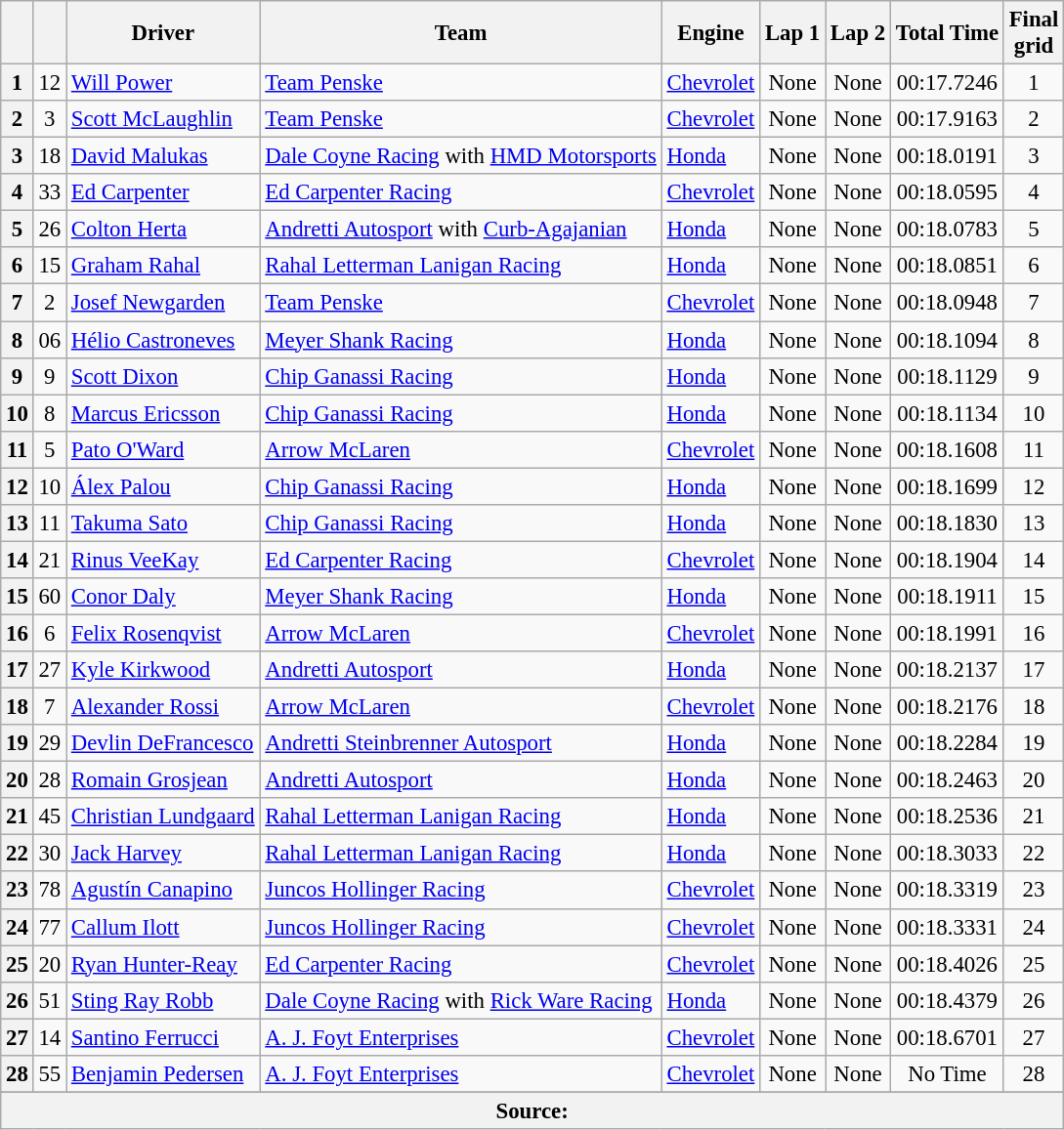<table class="wikitable sortable" style="font-size: 95%;">
<tr>
<th></th>
<th></th>
<th>Driver</th>
<th>Team</th>
<th>Engine</th>
<th>Lap 1</th>
<th>Lap 2</th>
<th>Total Time</th>
<th>Final<br>grid</th>
</tr>
<tr>
<th>1</th>
<td align="center">12</td>
<td> <a href='#'>Will Power</a></td>
<td><a href='#'>Team Penske</a></td>
<td><a href='#'>Chevrolet</a></td>
<td align="center">None</td>
<td align="center">None</td>
<td align="center">00:17.7246</td>
<td align="center">1</td>
</tr>
<tr>
<th>2</th>
<td align="center">3</td>
<td> <a href='#'>Scott McLaughlin</a></td>
<td><a href='#'>Team Penske</a></td>
<td><a href='#'>Chevrolet</a></td>
<td align="center">None</td>
<td align="center">None</td>
<td align="center">00:17.9163</td>
<td align="center">2</td>
</tr>
<tr>
<th>3</th>
<td align="center">18</td>
<td> <a href='#'>David Malukas</a></td>
<td><a href='#'>Dale Coyne Racing</a> with <a href='#'>HMD Motorsports</a></td>
<td><a href='#'>Honda</a></td>
<td align="center">None</td>
<td align="center">None</td>
<td align="center">00:18.0191</td>
<td align="center">3</td>
</tr>
<tr>
<th>4</th>
<td align="center">33</td>
<td> <a href='#'>Ed Carpenter</a></td>
<td><a href='#'>Ed Carpenter Racing</a></td>
<td><a href='#'>Chevrolet</a></td>
<td align="center">None</td>
<td align="center">None</td>
<td align="center">00:18.0595</td>
<td align="center">4</td>
</tr>
<tr>
<th>5</th>
<td align="center">26</td>
<td> <a href='#'>Colton Herta</a></td>
<td><a href='#'>Andretti Autosport</a> with <a href='#'>Curb-Agajanian</a></td>
<td><a href='#'>Honda</a></td>
<td align="center">None</td>
<td align="center">None</td>
<td align="center">00:18.0783</td>
<td align="center">5</td>
</tr>
<tr>
<th>6</th>
<td align="center">15</td>
<td> <a href='#'>Graham Rahal</a></td>
<td><a href='#'>Rahal Letterman Lanigan Racing</a></td>
<td><a href='#'>Honda</a></td>
<td align="center">None</td>
<td align="center">None</td>
<td align="center">00:18.0851</td>
<td align="center">6</td>
</tr>
<tr>
<th>7</th>
<td align="center">2</td>
<td> <a href='#'>Josef Newgarden</a> <strong></strong></td>
<td><a href='#'>Team Penske</a></td>
<td><a href='#'>Chevrolet</a></td>
<td align="center">None</td>
<td align="center">None</td>
<td align="center">00:18.0948</td>
<td align="center">7</td>
</tr>
<tr>
<th>8</th>
<td align="center">06</td>
<td> <a href='#'>Hélio Castroneves</a> <strong></strong></td>
<td><a href='#'>Meyer Shank Racing</a></td>
<td><a href='#'>Honda</a></td>
<td align="center">None</td>
<td align="center">None</td>
<td align="center">00:18.1094</td>
<td align="center">8</td>
</tr>
<tr>
<th>9</th>
<td align="center">9</td>
<td> <a href='#'>Scott Dixon</a></td>
<td><a href='#'>Chip Ganassi Racing</a></td>
<td><a href='#'>Honda</a></td>
<td align="center">None</td>
<td align="center">None</td>
<td align="center">00:18.1129</td>
<td align="center">9</td>
</tr>
<tr>
<th>10</th>
<td align="center">8</td>
<td> <a href='#'>Marcus Ericsson</a></td>
<td><a href='#'>Chip Ganassi Racing</a></td>
<td><a href='#'>Honda</a></td>
<td align="center">None</td>
<td align="center">None</td>
<td align="center">00:18.1134</td>
<td align="center">10</td>
</tr>
<tr>
<th>11</th>
<td align="center">5</td>
<td> <a href='#'>Pato O'Ward</a> <strong></strong></td>
<td><a href='#'>Arrow McLaren</a></td>
<td><a href='#'>Chevrolet</a></td>
<td align="center">None</td>
<td align="center">None</td>
<td align="center">00:18.1608</td>
<td align="center">11</td>
</tr>
<tr>
<th>12</th>
<td align="center">10</td>
<td> <a href='#'>Álex Palou</a></td>
<td><a href='#'>Chip Ganassi Racing</a></td>
<td><a href='#'>Honda</a></td>
<td align="center">None</td>
<td align="center">None</td>
<td align="center">00:18.1699</td>
<td align="center">12</td>
</tr>
<tr>
<th>13</th>
<td align="center">11</td>
<td> <a href='#'>Takuma Sato</a></td>
<td><a href='#'>Chip Ganassi Racing</a></td>
<td><a href='#'>Honda</a></td>
<td align="center">None</td>
<td align="center">None</td>
<td align="center">00:18.1830</td>
<td align="center">13</td>
</tr>
<tr>
<th>14</th>
<td align="center">21</td>
<td> <a href='#'>Rinus VeeKay</a></td>
<td><a href='#'>Ed Carpenter Racing</a></td>
<td><a href='#'>Chevrolet</a></td>
<td align="center">None</td>
<td align="center">None</td>
<td align="center">00:18.1904</td>
<td align="center">14</td>
</tr>
<tr>
<th>15</th>
<td align="center">60</td>
<td> <a href='#'>Conor Daly</a></td>
<td><a href='#'>Meyer Shank Racing</a></td>
<td><a href='#'>Honda</a></td>
<td align="center">None</td>
<td align="center">None</td>
<td align="center">00:18.1911</td>
<td align="center">15</td>
</tr>
<tr>
<th>16</th>
<td align="center">6</td>
<td> <a href='#'>Felix Rosenqvist</a></td>
<td><a href='#'>Arrow McLaren</a></td>
<td><a href='#'>Chevrolet</a></td>
<td align="center">None</td>
<td align="center">None</td>
<td align="center">00:18.1991</td>
<td align="center">16</td>
</tr>
<tr>
<th>17</th>
<td align="center">27</td>
<td> <a href='#'>Kyle Kirkwood</a></td>
<td><a href='#'>Andretti Autosport</a></td>
<td><a href='#'>Honda</a></td>
<td align="center">None</td>
<td align="center">None</td>
<td align="center">00:18.2137</td>
<td align="center">17</td>
</tr>
<tr>
<th>18</th>
<td align="center">7</td>
<td> <a href='#'>Alexander Rossi</a></td>
<td><a href='#'>Arrow McLaren</a></td>
<td><a href='#'>Chevrolet</a></td>
<td align="center">None</td>
<td align="center">None</td>
<td align="center">00:18.2176</td>
<td align="center">18</td>
</tr>
<tr>
<th>19</th>
<td align="center">29</td>
<td> <a href='#'>Devlin DeFrancesco</a></td>
<td><a href='#'>Andretti Steinbrenner Autosport</a></td>
<td><a href='#'>Honda</a></td>
<td align="center">None</td>
<td align="center">None</td>
<td align="center">00:18.2284</td>
<td align="center">19</td>
</tr>
<tr>
<th>20</th>
<td align="center">28</td>
<td> <a href='#'>Romain Grosjean</a></td>
<td><a href='#'>Andretti Autosport</a></td>
<td><a href='#'>Honda</a></td>
<td align="center">None</td>
<td align="center">None</td>
<td align="center">00:18.2463</td>
<td align="center">20</td>
</tr>
<tr>
<th>21</th>
<td align="center">45</td>
<td> <a href='#'>Christian Lundgaard</a></td>
<td><a href='#'>Rahal Letterman Lanigan Racing</a></td>
<td><a href='#'>Honda</a></td>
<td align="center">None</td>
<td align="center">None</td>
<td align="center">00:18.2536</td>
<td align="center">21</td>
</tr>
<tr>
<th>22</th>
<td align="center">30</td>
<td> <a href='#'>Jack Harvey</a></td>
<td><a href='#'>Rahal Letterman Lanigan Racing</a></td>
<td><a href='#'>Honda</a></td>
<td align="center">None</td>
<td align="center">None</td>
<td align="center">00:18.3033</td>
<td align="center">22</td>
</tr>
<tr>
<th>23</th>
<td align="center">78</td>
<td> <a href='#'>Agustín Canapino</a> <strong></strong></td>
<td><a href='#'>Juncos Hollinger Racing</a></td>
<td><a href='#'>Chevrolet</a></td>
<td align="center">None</td>
<td align="center">None</td>
<td align="center">00:18.3319</td>
<td align="center">23</td>
</tr>
<tr>
<th>24</th>
<td align="center">77</td>
<td> <a href='#'>Callum Ilott</a></td>
<td><a href='#'>Juncos Hollinger Racing</a></td>
<td><a href='#'>Chevrolet</a></td>
<td align="center">None</td>
<td align="center">None</td>
<td align="center">00:18.3331</td>
<td align="center">24</td>
</tr>
<tr>
<th>25</th>
<td align="center">20</td>
<td> <a href='#'>Ryan Hunter-Reay</a> <strong></strong></td>
<td><a href='#'>Ed Carpenter Racing</a></td>
<td><a href='#'>Chevrolet</a></td>
<td align="center">None</td>
<td align="center">None</td>
<td align="center">00:18.4026</td>
<td align="center">25</td>
</tr>
<tr>
<th>26</th>
<td align="center">51</td>
<td> <a href='#'>Sting Ray Robb</a> <strong></strong></td>
<td><a href='#'>Dale Coyne Racing</a> with <a href='#'>Rick Ware Racing</a></td>
<td><a href='#'>Honda</a></td>
<td align="center">None</td>
<td align="center">None</td>
<td align="center">00:18.4379</td>
<td align="center">26</td>
</tr>
<tr>
<th>27</th>
<td align="center">14</td>
<td> <a href='#'>Santino Ferrucci</a></td>
<td><a href='#'>A. J. Foyt Enterprises</a></td>
<td><a href='#'>Chevrolet</a></td>
<td align="center">None</td>
<td align="center">None</td>
<td align="center">00:18.6701</td>
<td align="center">27</td>
</tr>
<tr>
<th>28</th>
<td align="center">55</td>
<td> <a href='#'>Benjamin Pedersen</a> <strong></strong></td>
<td><a href='#'>A. J. Foyt Enterprises</a></td>
<td><a href='#'>Chevrolet</a></td>
<td align="center">None</td>
<td align="center">None</td>
<td align="center">No Time</td>
<td align="center">28</td>
</tr>
<tr>
</tr>
<tr class="sortbottom">
<th colspan="9">Source:</th>
</tr>
</table>
